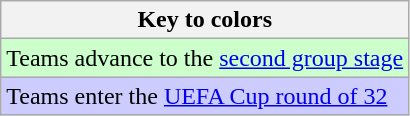<table class="wikitable">
<tr>
<th>Key to colors</th>
</tr>
<tr bgcolor=#ccffcc>
<td>Teams advance to the <a href='#'>second group stage</a></td>
</tr>
<tr bgcolor=#ccccff>
<td>Teams enter the <a href='#'>UEFA Cup round of 32</a></td>
</tr>
</table>
